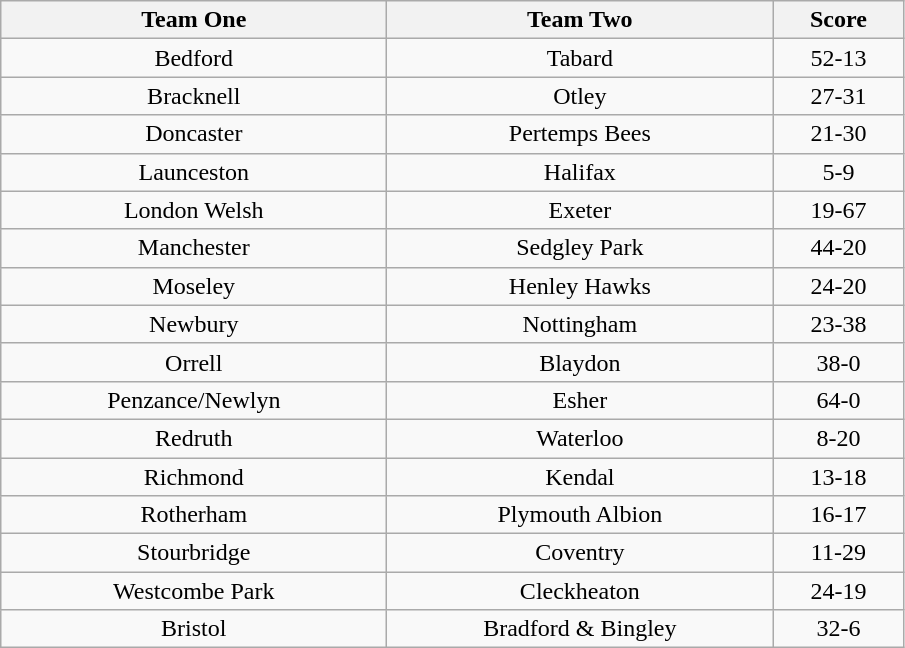<table class="wikitable" style="text-align: center">
<tr>
<th width=250>Team One</th>
<th width=250>Team Two</th>
<th width=80>Score</th>
</tr>
<tr>
<td>Bedford</td>
<td>Tabard</td>
<td>52-13</td>
</tr>
<tr>
<td>Bracknell</td>
<td>Otley</td>
<td>27-31</td>
</tr>
<tr>
<td>Doncaster</td>
<td>Pertemps Bees</td>
<td>21-30</td>
</tr>
<tr>
<td>Launceston</td>
<td>Halifax</td>
<td>5-9</td>
</tr>
<tr>
<td>London Welsh</td>
<td>Exeter</td>
<td>19-67</td>
</tr>
<tr>
<td>Manchester</td>
<td>Sedgley Park</td>
<td>44-20</td>
</tr>
<tr>
<td>Moseley</td>
<td>Henley Hawks</td>
<td>24-20</td>
</tr>
<tr>
<td>Newbury</td>
<td>Nottingham</td>
<td>23-38</td>
</tr>
<tr>
<td>Orrell</td>
<td>Blaydon</td>
<td>38-0</td>
</tr>
<tr>
<td>Penzance/Newlyn</td>
<td>Esher</td>
<td>64-0</td>
</tr>
<tr>
<td>Redruth</td>
<td>Waterloo</td>
<td>8-20</td>
</tr>
<tr>
<td>Richmond</td>
<td>Kendal</td>
<td>13-18</td>
</tr>
<tr>
<td>Rotherham</td>
<td>Plymouth Albion</td>
<td>16-17</td>
</tr>
<tr>
<td>Stourbridge</td>
<td>Coventry</td>
<td>11-29</td>
</tr>
<tr>
<td>Westcombe Park</td>
<td>Cleckheaton</td>
<td>24-19</td>
</tr>
<tr>
<td>Bristol</td>
<td>Bradford & Bingley</td>
<td>32-6</td>
</tr>
</table>
